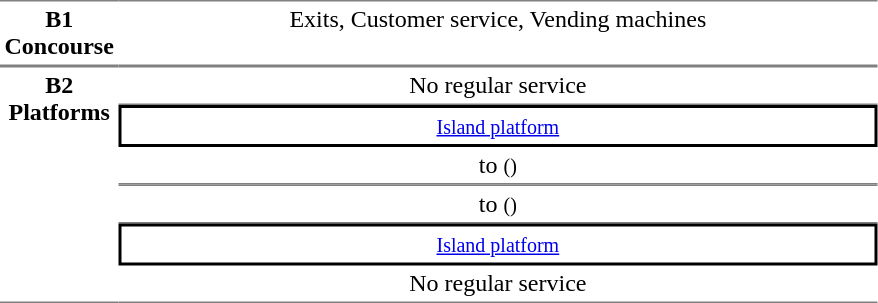<table table border=0 cellspacing=0 cellpadding=3>
<tr>
<td style="border-bottom:solid 1px gray; border-top:solid 1px gray;text-align:center" valign=top><strong>B1<br>Concourse</strong></td>
<td style="border-bottom:solid 1px gray; border-top:solid 1px gray;text-align:center;" valign=top width=500>Exits, Customer service, Vending machines</td>
</tr>
<tr>
<td style="border-bottom:solid 1px gray; border-top:solid 1px gray;text-align:center" rowspan="6" valign=top><strong>B2<br>Platforms</strong></td>
<td style="border-bottom:solid 1px gray; border-top:solid 1px gray;text-align:center;">No regular service</td>
</tr>
<tr>
<td style="border-right:solid 2px black;border-left:solid 2px black;border-top:solid 2px black;border-bottom:solid 2px black;text-align:center;" colspan=2><small><a href='#'>Island platform</a></small></td>
</tr>
<tr>
<td style="border-bottom:solid 1px gray;text-align:center;">  to  <small>()</small></td>
</tr>
<tr>
<td style="border-bottom:solid 1px gray; border-top:solid 1px gray;text-align:center;"> to  <small>()</small> </td>
</tr>
<tr>
<td style="border-right:solid 2px black;border-left:solid 2px black;border-top:solid 2px black;border-bottom:solid 2px black;text-align:center;" colspan=2><small><a href='#'>Island platform</a></small></td>
</tr>
<tr>
<td style="border-bottom:solid 1px gray;text-align:center;">No regular service</td>
</tr>
</table>
